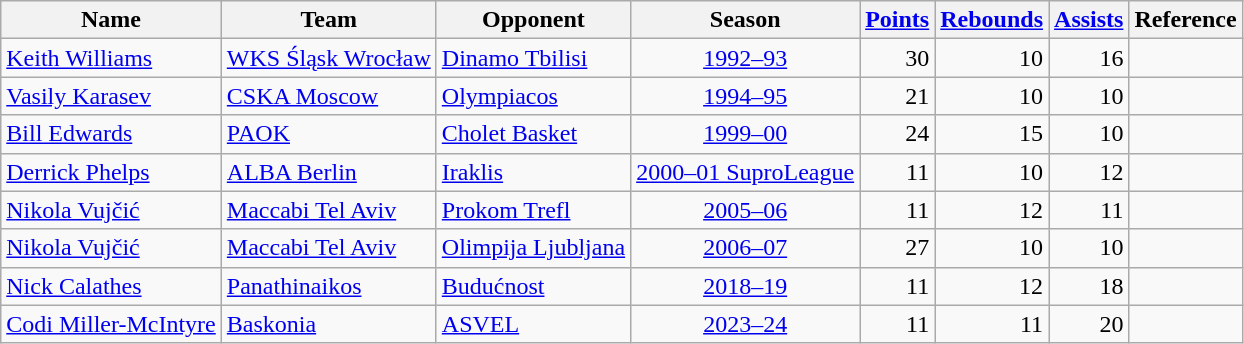<table class="wikitable sortable">
<tr>
<th>Name</th>
<th>Team</th>
<th>Opponent</th>
<th>Season</th>
<th><a href='#'>Points</a></th>
<th><a href='#'>Rebounds</a></th>
<th><a href='#'>Assists</a></th>
<th>Reference</th>
</tr>
<tr>
<td> <a href='#'>Keith Williams</a></td>
<td> <a href='#'>WKS Śląsk Wrocław</a></td>
<td> <a href='#'>Dinamo Tbilisi</a></td>
<td align=center><a href='#'>1992–93</a></td>
<td align=right>30</td>
<td align=right>10</td>
<td align=right>16</td>
<td align=center></td>
</tr>
<tr>
<td> <a href='#'>Vasily Karasev</a></td>
<td> <a href='#'>CSKA Moscow</a></td>
<td> <a href='#'>Olympiacos</a></td>
<td align=center><a href='#'>1994–95</a></td>
<td align=right>21</td>
<td align=right>10</td>
<td align=right>10</td>
<td align=center></td>
</tr>
<tr>
<td> <a href='#'>Bill Edwards</a></td>
<td> <a href='#'>PAOK</a></td>
<td> <a href='#'>Cholet Basket</a></td>
<td align=center><a href='#'>1999–00</a></td>
<td align=right>24</td>
<td align=right>15</td>
<td align=right>10</td>
<td align=center></td>
</tr>
<tr>
<td> <a href='#'>Derrick Phelps</a></td>
<td> <a href='#'>ALBA Berlin</a></td>
<td> <a href='#'>Iraklis</a></td>
<td align=center><a href='#'>2000–01 SuproLeague</a></td>
<td align=right>11</td>
<td align=right>10</td>
<td align=right>12</td>
<td align=center></td>
</tr>
<tr>
<td> <a href='#'>Nikola Vujčić</a></td>
<td> <a href='#'>Maccabi Tel Aviv</a></td>
<td> <a href='#'>Prokom Trefl</a></td>
<td align=center><a href='#'>2005–06</a></td>
<td align=right>11</td>
<td align=right>12</td>
<td align=right>11</td>
<td align=center></td>
</tr>
<tr>
<td> <a href='#'>Nikola Vujčić</a></td>
<td> <a href='#'>Maccabi Tel Aviv</a></td>
<td> <a href='#'>Olimpija Ljubljana</a></td>
<td align=center><a href='#'>2006–07</a></td>
<td align=right>27</td>
<td align=right>10</td>
<td align=right>10</td>
<td align=center></td>
</tr>
<tr>
<td> <a href='#'>Nick Calathes</a></td>
<td> <a href='#'>Panathinaikos</a></td>
<td> <a href='#'>Budućnost</a></td>
<td align=center><a href='#'>2018–19</a></td>
<td align=right>11</td>
<td align=right>12</td>
<td align=right>18</td>
<td align=center></td>
</tr>
<tr>
<td> <a href='#'>Codi Miller-McIntyre</a></td>
<td> <a href='#'>Baskonia</a></td>
<td> <a href='#'>ASVEL</a></td>
<td align=center><a href='#'>2023–24</a></td>
<td align=right>11</td>
<td align=right>11</td>
<td align=right>20</td>
<td align=center></td>
</tr>
</table>
